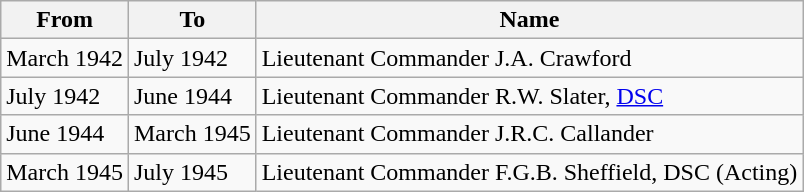<table class="wikitable">
<tr>
<th>From</th>
<th>To</th>
<th>Name</th>
</tr>
<tr>
<td>March 1942</td>
<td>July 1942</td>
<td>Lieutenant Commander J.A. Crawford</td>
</tr>
<tr>
<td>July 1942</td>
<td>June 1944</td>
<td>Lieutenant Commander R.W. Slater, <a href='#'>DSC</a></td>
</tr>
<tr>
<td>June 1944</td>
<td>March 1945</td>
<td>Lieutenant Commander J.R.C. Callander</td>
</tr>
<tr>
<td>March 1945</td>
<td>July 1945</td>
<td>Lieutenant Commander F.G.B. Sheffield, DSC (Acting)</td>
</tr>
</table>
